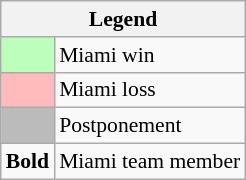<table class="wikitable" style="font-size:90%">
<tr>
<th colspan="2">Legend</th>
</tr>
<tr>
<td bgcolor="#bbffbb"> </td>
<td>Miami win</td>
</tr>
<tr>
<td bgcolor="#ffbbbb"> </td>
<td>Miami loss</td>
</tr>
<tr>
<td bgcolor="#bbbbbb"> </td>
<td>Postponement</td>
</tr>
<tr>
<td><strong>Bold</strong></td>
<td>Miami team member</td>
</tr>
</table>
